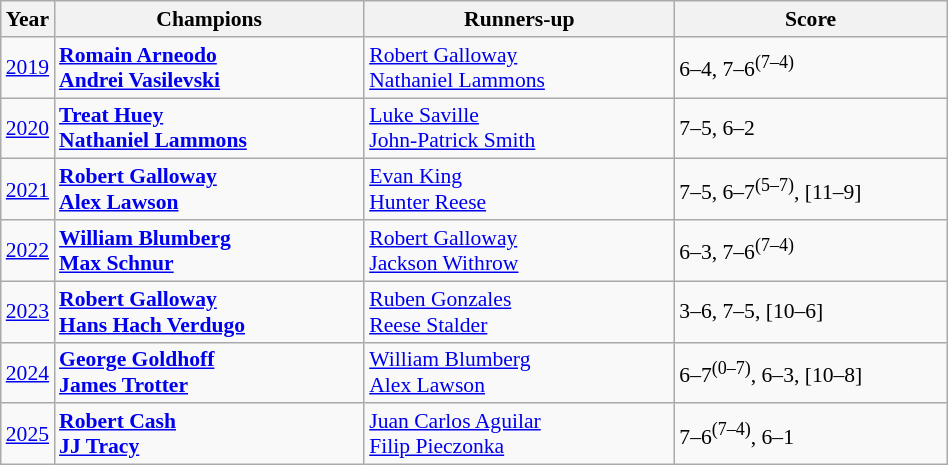<table class="wikitable" style="font-size:90%">
<tr>
<th>Year</th>
<th width="200">Champions</th>
<th width="200">Runners-up</th>
<th width="175">Score</th>
</tr>
<tr>
<td><a href='#'>2019</a></td>
<td> <strong><a href='#'>Romain Arneodo</a></strong><br> <strong><a href='#'>Andrei Vasilevski</a></strong></td>
<td> <a href='#'>Robert Galloway</a><br> <a href='#'>Nathaniel Lammons</a></td>
<td>6–4, 7–6<sup>(7–4)</sup></td>
</tr>
<tr>
<td><a href='#'>2020</a></td>
<td> <strong><a href='#'>Treat Huey</a></strong><br> <strong><a href='#'>Nathaniel Lammons</a></strong></td>
<td> <a href='#'>Luke Saville</a><br> <a href='#'>John-Patrick Smith</a></td>
<td>7–5, 6–2</td>
</tr>
<tr>
<td><a href='#'>2021</a></td>
<td> <strong><a href='#'>Robert Galloway</a></strong><br> <strong><a href='#'>Alex Lawson</a></strong></td>
<td> <a href='#'>Evan King</a><br> <a href='#'>Hunter Reese</a></td>
<td>7–5, 6–7<sup>(5–7)</sup>, [11–9]</td>
</tr>
<tr>
<td><a href='#'>2022</a></td>
<td> <strong><a href='#'>William Blumberg</a></strong><br> <strong><a href='#'>Max Schnur</a></strong></td>
<td> <a href='#'>Robert Galloway</a><br> <a href='#'>Jackson Withrow</a></td>
<td>6–3, 7–6<sup>(7–4)</sup></td>
</tr>
<tr>
<td><a href='#'>2023</a></td>
<td> <strong><a href='#'>Robert Galloway</a></strong><br> <strong><a href='#'>Hans Hach Verdugo</a></strong></td>
<td> <a href='#'>Ruben Gonzales</a><br> <a href='#'>Reese Stalder</a></td>
<td>3–6, 7–5, [10–6]</td>
</tr>
<tr>
<td><a href='#'>2024</a></td>
<td> <strong><a href='#'>George Goldhoff</a></strong><br> <strong><a href='#'>James Trotter</a></strong></td>
<td> <a href='#'>William Blumberg</a><br> <a href='#'>Alex Lawson</a></td>
<td>6–7<sup>(0–7)</sup>, 6–3, [10–8]</td>
</tr>
<tr>
<td><a href='#'>2025</a></td>
<td> <strong><a href='#'>Robert Cash</a></strong><br> <strong><a href='#'>JJ Tracy</a></strong></td>
<td> <a href='#'>Juan Carlos Aguilar</a><br> <a href='#'>Filip Pieczonka</a></td>
<td>7–6<sup>(7–4)</sup>, 6–1</td>
</tr>
</table>
